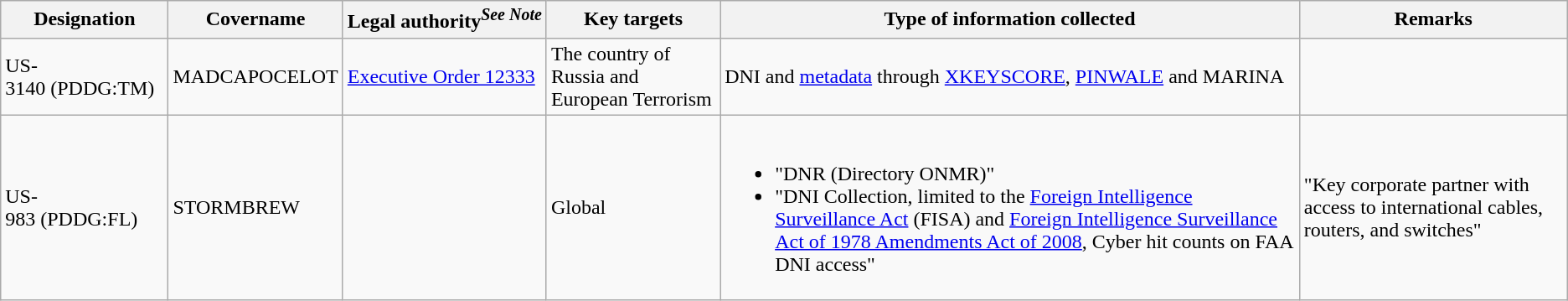<table class="wikitable sortable">
<tr>
<th>Designation</th>
<th>Covername</th>
<th>Legal authority<sup><em>See Note</em></sup></th>
<th>Key targets</th>
<th>Type of information collected</th>
<th>Remarks</th>
</tr>
<tr>
<td>US-3140 (PDDG:TM)</td>
<td>MADCAPOCELOT</td>
<td><a href='#'>Executive Order 12333</a></td>
<td>The country of Russia and European Terrorism </td>
<td>DNI and <a href='#'>metadata</a> through <a href='#'>XKEYSCORE</a>, <a href='#'>PINWALE</a> and MARINA</td>
<td></td>
</tr>
<tr>
<td>US-983 (PDDG:FL)</td>
<td>STORMBREW</td>
<td></td>
<td>Global</td>
<td><br><ul><li>"DNR (Directory ONMR)"</li><li>"DNI Collection, limited to the <a href='#'>Foreign Intelligence Surveillance Act</a> (FISA) and <a href='#'>Foreign Intelligence Surveillance Act of 1978 Amendments Act of 2008</a>, Cyber hit counts on FAA DNI access"</li></ul></td>
<td>"Key corporate partner with access to international cables, routers, and switches"</td>
</tr>
</table>
